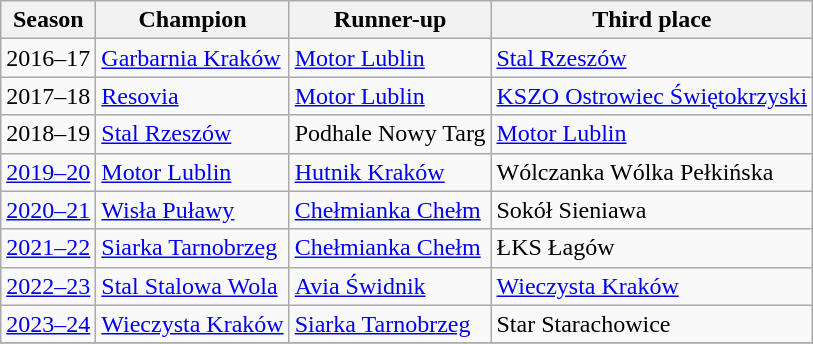<table class="wikitable sortable" style="text-align:left;">
<tr>
<th>Season</th>
<th>Champion</th>
<th>Runner-up</th>
<th>Third place</th>
</tr>
<tr>
<td>2016–17</td>
<td><a href='#'>Garbarnia Kraków</a></td>
<td><a href='#'>Motor Lublin</a></td>
<td><a href='#'>Stal Rzeszów</a></td>
</tr>
<tr>
<td>2017–18</td>
<td><a href='#'>Resovia</a></td>
<td><a href='#'>Motor Lublin</a></td>
<td><a href='#'>KSZO Ostrowiec Świętokrzyski</a></td>
</tr>
<tr>
<td>2018–19</td>
<td><a href='#'>Stal Rzeszów</a></td>
<td>Podhale Nowy Targ</td>
<td><a href='#'>Motor Lublin</a></td>
</tr>
<tr>
<td><a href='#'>2019–20</a></td>
<td><a href='#'>Motor Lublin</a></td>
<td><a href='#'>Hutnik Kraków</a></td>
<td>Wólczanka Wólka Pełkińska</td>
</tr>
<tr>
<td><a href='#'>2020–21</a></td>
<td><a href='#'>Wisła Puławy</a></td>
<td><a href='#'>Chełmianka Chełm</a></td>
<td>Sokół Sieniawa</td>
</tr>
<tr>
<td><a href='#'>2021–22</a></td>
<td><a href='#'>Siarka Tarnobrzeg</a></td>
<td><a href='#'>Chełmianka Chełm</a></td>
<td>ŁKS Łagów</td>
</tr>
<tr>
<td><a href='#'>2022–23</a></td>
<td><a href='#'>Stal Stalowa Wola</a></td>
<td><a href='#'>Avia Świdnik</a></td>
<td><a href='#'>Wieczysta Kraków</a></td>
</tr>
<tr>
<td><a href='#'>2023–24</a></td>
<td><a href='#'>Wieczysta Kraków</a></td>
<td><a href='#'>Siarka Tarnobrzeg</a></td>
<td>Star Starachowice</td>
</tr>
<tr>
</tr>
</table>
